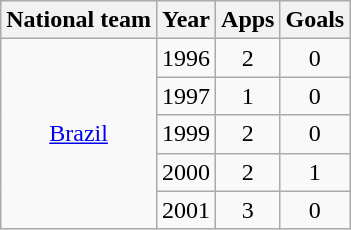<table class="wikitable" style="text-align:center">
<tr>
<th>National team</th>
<th>Year</th>
<th>Apps</th>
<th>Goals</th>
</tr>
<tr>
<td rowspan="13"><a href='#'>Brazil</a></td>
<td>1996</td>
<td>2</td>
<td>0</td>
</tr>
<tr>
<td>1997</td>
<td>1</td>
<td>0</td>
</tr>
<tr>
<td>1999</td>
<td>2</td>
<td>0</td>
</tr>
<tr>
<td>2000</td>
<td>2</td>
<td>1</td>
</tr>
<tr>
<td>2001</td>
<td>3</td>
<td>0</td>
</tr>
</table>
